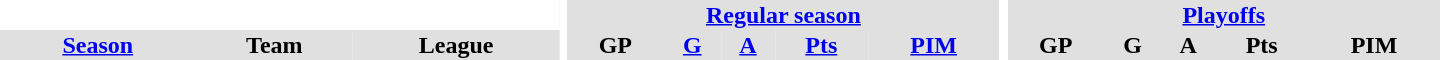<table border="0" cellpadding="1" cellspacing="0" style="text-align:center; width:60em">
<tr bgcolor="#e0e0e0">
<th colspan="3" bgcolor="#ffffff"></th>
<th rowspan="99" bgcolor="#ffffff"></th>
<th colspan="5"><a href='#'>Regular season</a></th>
<th rowspan="99" bgcolor="#ffffff"></th>
<th colspan="5"><a href='#'>Playoffs</a></th>
</tr>
<tr bgcolor="#e0e0e0">
<th><a href='#'>Season</a></th>
<th>Team</th>
<th>League</th>
<th>GP</th>
<th><a href='#'>G</a></th>
<th><a href='#'>A</a></th>
<th><a href='#'>Pts</a></th>
<th><a href='#'>PIM</a></th>
<th>GP</th>
<th>G</th>
<th>A</th>
<th>Pts</th>
<th>PIM</th>
</tr>
</table>
